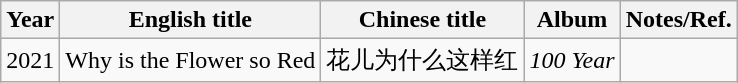<table class="wikitable">
<tr>
<th>Year</th>
<th>English title</th>
<th>Chinese title</th>
<th>Album</th>
<th>Notes/Ref.</th>
</tr>
<tr>
<td>2021</td>
<td>Why is the Flower so Red</td>
<td>花儿为什么这样红</td>
<td><em>100 Year</em></td>
<td></td>
</tr>
</table>
